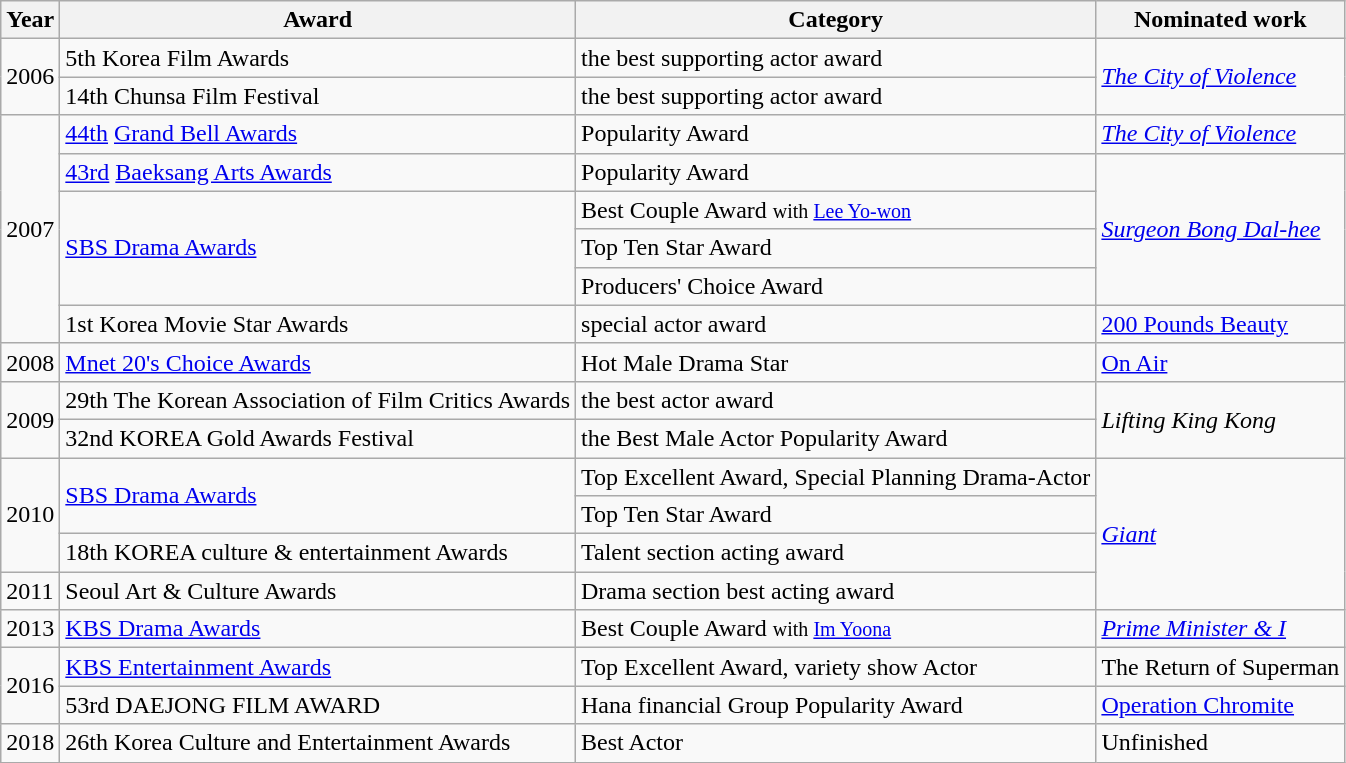<table class="wikitable sortable">
<tr>
<th>Year</th>
<th>Award</th>
<th>Category</th>
<th>Nominated work</th>
</tr>
<tr>
<td rowspan="2">2006</td>
<td>5th Korea Film Awards</td>
<td>the best supporting actor award</td>
<td rowspan="2"><em><a href='#'>The City of Violence</a></em></td>
</tr>
<tr>
<td>14th Chunsa Film Festival</td>
<td>the best supporting actor award</td>
</tr>
<tr>
<td rowspan="6">2007</td>
<td><a href='#'>44th</a> <a href='#'>Grand Bell Awards</a></td>
<td>Popularity Award</td>
<td><em><a href='#'>The City of Violence</a></em></td>
</tr>
<tr>
<td><a href='#'>43rd</a> <a href='#'>Baeksang Arts Awards</a></td>
<td>Popularity Award</td>
<td rowspan="4"><em><a href='#'>Surgeon Bong Dal-hee</a></em></td>
</tr>
<tr>
<td rowspan="3"><a href='#'>SBS Drama Awards</a></td>
<td>Best Couple Award <small>with <a href='#'>Lee Yo-won</a></small></td>
</tr>
<tr>
<td>Top Ten Star Award</td>
</tr>
<tr>
<td>Producers' Choice Award</td>
</tr>
<tr>
<td>1st Korea Movie Star Awards</td>
<td>special actor award</td>
<td><a href='#'>200 Pounds Beauty</a></td>
</tr>
<tr>
<td>2008</td>
<td><a href='#'>Mnet 20's Choice Awards</a></td>
<td>Hot Male Drama Star</td>
<td><a href='#'>On Air</a></td>
</tr>
<tr>
<td rowspan="2">2009</td>
<td>29th The Korean Association of Film Critics Awards</td>
<td>the best actor award</td>
<td rowspan="2"><em>Lifting King Kong</em></td>
</tr>
<tr>
<td>32nd KOREA Gold Awards Festival</td>
<td>the Best Male Actor Popularity Award</td>
</tr>
<tr>
<td rowspan="3">2010</td>
<td rowspan="2"><a href='#'>SBS Drama Awards</a></td>
<td>Top Excellent Award, Special Planning Drama-Actor</td>
<td rowspan="4"><em><a href='#'>Giant</a></em></td>
</tr>
<tr>
<td>Top Ten Star Award</td>
</tr>
<tr>
<td>18th KOREA culture & entertainment Awards</td>
<td>Talent section acting award</td>
</tr>
<tr>
<td>2011</td>
<td>Seoul Art & Culture Awards</td>
<td>Drama section best acting award</td>
</tr>
<tr>
<td>2013</td>
<td><a href='#'>KBS Drama Awards</a></td>
<td>Best Couple Award <small>with <a href='#'>Im Yoona</a></small></td>
<td><em><a href='#'>Prime Minister & I</a></em></td>
</tr>
<tr>
<td rowspan="2">2016</td>
<td><a href='#'>KBS Entertainment Awards</a></td>
<td>Top Excellent Award, variety show Actor</td>
<td>The Return of Superman</td>
</tr>
<tr>
<td>53rd DAEJONG FILM AWARD</td>
<td>Hana financial Group Popularity Award</td>
<td><a href='#'>Operation Chromite</a></td>
</tr>
<tr>
<td>2018</td>
<td>26th Korea Culture and Entertainment Awards</td>
<td>Best Actor</td>
<td>Unfinished</td>
</tr>
</table>
